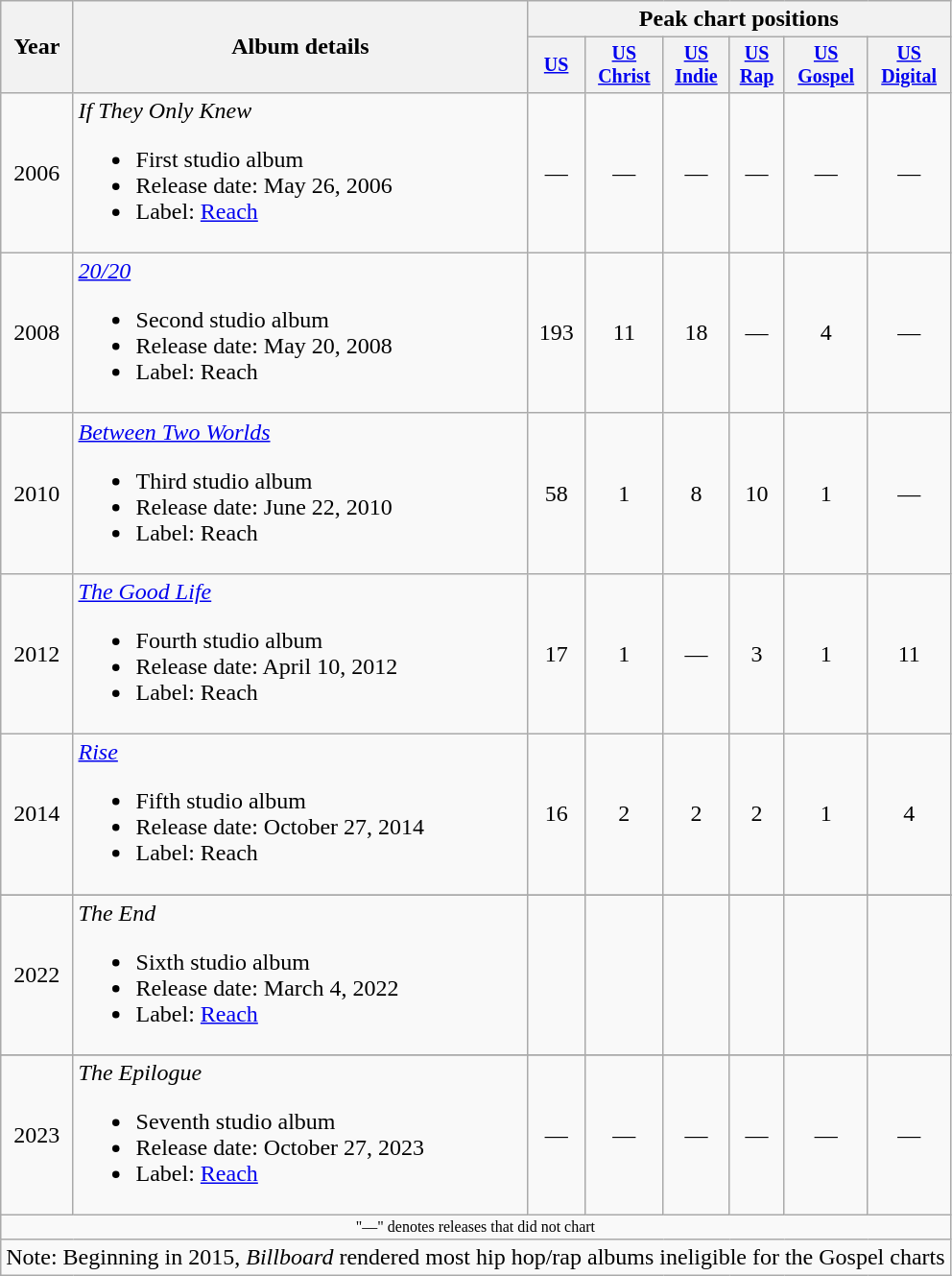<table class="wikitable" style="text-align:center;">
<tr>
<th rowspan="2">Year</th>
<th rowspan="2">Album details</th>
<th colspan="6">Peak chart positions</th>
</tr>
<tr style="font-size:smaller;">
<th><a href='#'>US</a></th>
<th><a href='#'>US<br>Christ</a></th>
<th><a href='#'>US<br>Indie</a></th>
<th><a href='#'>US<br>Rap</a></th>
<th><a href='#'>US<br>Gospel</a></th>
<th><a href='#'>US<br>Digital</a></th>
</tr>
<tr>
<td>2006</td>
<td style="text-align:left;"><em>If They Only Knew</em><br><ul><li>First studio album</li><li>Release date: May 26, 2006</li><li>Label: <a href='#'>Reach</a></li></ul></td>
<td>—</td>
<td>—</td>
<td>—</td>
<td>—</td>
<td>—</td>
<td>—</td>
</tr>
<tr>
<td>2008</td>
<td style="text-align:left;"><em><a href='#'>20/20</a></em><br><ul><li>Second studio album</li><li>Release date: May 20, 2008</li><li>Label: Reach</li></ul></td>
<td>193</td>
<td>11</td>
<td>18</td>
<td>—</td>
<td>4</td>
<td>—</td>
</tr>
<tr>
<td>2010</td>
<td style="text-align:left;"><em><a href='#'>Between Two Worlds</a></em><br><ul><li>Third studio album</li><li>Release date: June 22, 2010</li><li>Label: Reach</li></ul></td>
<td>58</td>
<td>1</td>
<td>8</td>
<td>10</td>
<td>1</td>
<td>—</td>
</tr>
<tr>
<td>2012</td>
<td style="text-align:left;"><em><a href='#'>The Good Life</a></em><br><ul><li>Fourth studio album</li><li>Release date: April 10, 2012</li><li>Label: Reach</li></ul></td>
<td>17</td>
<td>1</td>
<td>—</td>
<td>3</td>
<td>1</td>
<td>11</td>
</tr>
<tr>
<td>2014</td>
<td style="text-align:left;"><em><a href='#'>Rise</a></em><br><ul><li>Fifth studio album</li><li>Release date: October 27, 2014</li><li>Label: Reach</li></ul></td>
<td>16</td>
<td>2</td>
<td>2</td>
<td>2</td>
<td>1</td>
<td>4</td>
</tr>
<tr>
</tr>
<tr>
<td>2022</td>
<td style="text-align:left;"><em>The End</em><br><ul><li>Sixth studio album</li><li>Release date: March 4, 2022</li><li>Label: <a href='#'>Reach</a></li></ul></td>
<td></td>
<td></td>
<td></td>
<td></td>
<td></td>
<td></td>
</tr>
<tr>
</tr>
<tr>
<td>2023</td>
<td style="text-align:left;"><em>The Epilogue</em><br><ul><li>Seventh studio album</li><li>Release date: October 27, 2023</li><li>Label: <a href='#'>Reach</a></li></ul></td>
<td>—</td>
<td>—</td>
<td>—</td>
<td>—</td>
<td>—</td>
<td>—</td>
</tr>
<tr>
<td colspan="10" style="font-size:8pt">"—" denotes releases that did not chart</td>
</tr>
<tr>
<td colspan="10">Note: Beginning in 2015, <em>Billboard</em> rendered most hip hop/rap albums ineligible for the Gospel charts</td>
</tr>
</table>
